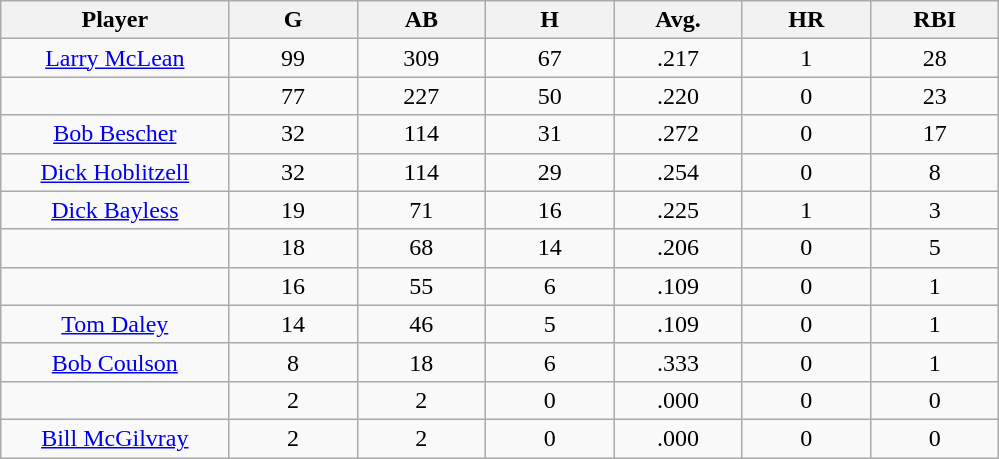<table class="wikitable sortable">
<tr>
<th bgcolor="#DDDDFF" width="16%">Player</th>
<th bgcolor="#DDDDFF" width="9%">G</th>
<th bgcolor="#DDDDFF" width="9%">AB</th>
<th bgcolor="#DDDDFF" width="9%">H</th>
<th bgcolor="#DDDDFF" width="9%">Avg.</th>
<th bgcolor="#DDDDFF" width="9%">HR</th>
<th bgcolor="#DDDDFF" width="9%">RBI</th>
</tr>
<tr align="center">
<td><a href='#'>Larry McLean</a></td>
<td>99</td>
<td>309</td>
<td>67</td>
<td>.217</td>
<td>1</td>
<td>28</td>
</tr>
<tr align="center">
<td></td>
<td>77</td>
<td>227</td>
<td>50</td>
<td>.220</td>
<td>0</td>
<td>23</td>
</tr>
<tr align="center">
<td><a href='#'>Bob Bescher</a></td>
<td>32</td>
<td>114</td>
<td>31</td>
<td>.272</td>
<td>0</td>
<td>17</td>
</tr>
<tr align="center">
<td><a href='#'>Dick Hoblitzell</a></td>
<td>32</td>
<td>114</td>
<td>29</td>
<td>.254</td>
<td>0</td>
<td>8</td>
</tr>
<tr align="center">
<td><a href='#'>Dick Bayless</a></td>
<td>19</td>
<td>71</td>
<td>16</td>
<td>.225</td>
<td>1</td>
<td>3</td>
</tr>
<tr align="center">
<td></td>
<td>18</td>
<td>68</td>
<td>14</td>
<td>.206</td>
<td>0</td>
<td>5</td>
</tr>
<tr align="center">
<td></td>
<td>16</td>
<td>55</td>
<td>6</td>
<td>.109</td>
<td>0</td>
<td>1</td>
</tr>
<tr align="center">
<td><a href='#'>Tom Daley</a></td>
<td>14</td>
<td>46</td>
<td>5</td>
<td>.109</td>
<td>0</td>
<td>1</td>
</tr>
<tr align="center">
<td><a href='#'>Bob Coulson</a></td>
<td>8</td>
<td>18</td>
<td>6</td>
<td>.333</td>
<td>0</td>
<td>1</td>
</tr>
<tr align="center">
<td></td>
<td>2</td>
<td>2</td>
<td>0</td>
<td>.000</td>
<td>0</td>
<td>0</td>
</tr>
<tr align="center">
<td><a href='#'>Bill McGilvray</a></td>
<td>2</td>
<td>2</td>
<td>0</td>
<td>.000</td>
<td>0</td>
<td>0</td>
</tr>
</table>
